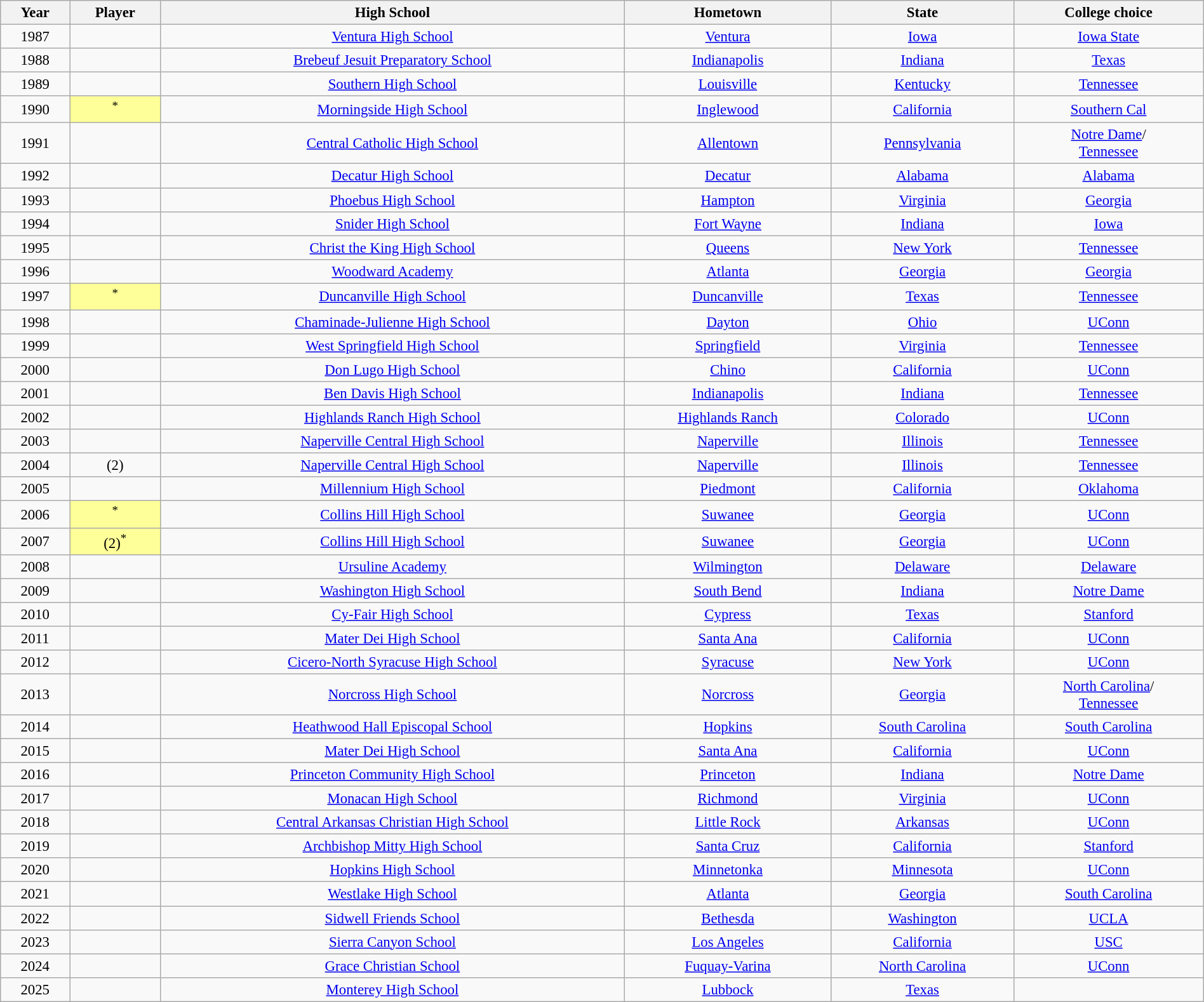<table class="wikitable sortable" width="100%" style="text-align:center; font-size:95%">
<tr>
<th>Year</th>
<th>Player</th>
<th>High School</th>
<th>Hometown</th>
<th>State</th>
<th>College choice</th>
</tr>
<tr>
<td>1987</td>
<td></td>
<td><a href='#'>Ventura High School</a></td>
<td><a href='#'>Ventura</a></td>
<td><a href='#'>Iowa</a></td>
<td><a href='#'>Iowa State</a></td>
</tr>
<tr>
<td>1988</td>
<td></td>
<td><a href='#'>Brebeuf Jesuit Preparatory School</a></td>
<td><a href='#'>Indianapolis</a></td>
<td><a href='#'>Indiana</a></td>
<td><a href='#'>Texas</a></td>
</tr>
<tr>
<td>1989</td>
<td></td>
<td><a href='#'>Southern High School</a></td>
<td><a href='#'>Louisville</a></td>
<td><a href='#'>Kentucky</a></td>
<td><a href='#'>Tennessee</a></td>
</tr>
<tr>
<td>1990</td>
<td bgcolor=#ff9><sup>*</sup></td>
<td><a href='#'>Morningside High School</a></td>
<td><a href='#'>Inglewood</a></td>
<td><a href='#'>California</a></td>
<td><a href='#'>Southern Cal</a></td>
</tr>
<tr>
<td>1991</td>
<td></td>
<td><a href='#'>Central Catholic High School</a></td>
<td><a href='#'>Allentown</a></td>
<td><a href='#'>Pennsylvania</a></td>
<td><a href='#'>Notre Dame</a>/ <br><a href='#'>Tennessee</a></td>
</tr>
<tr>
<td>1992</td>
<td></td>
<td><a href='#'>Decatur High School</a></td>
<td><a href='#'>Decatur</a></td>
<td><a href='#'>Alabama</a></td>
<td><a href='#'>Alabama</a></td>
</tr>
<tr>
<td>1993</td>
<td></td>
<td><a href='#'>Phoebus High School</a></td>
<td><a href='#'>Hampton</a></td>
<td><a href='#'>Virginia</a></td>
<td><a href='#'>Georgia</a></td>
</tr>
<tr>
<td>1994</td>
<td></td>
<td><a href='#'>Snider High School</a></td>
<td><a href='#'>Fort Wayne</a></td>
<td><a href='#'>Indiana</a></td>
<td><a href='#'>Iowa</a></td>
</tr>
<tr>
<td>1995</td>
<td></td>
<td><a href='#'>Christ the King High School</a></td>
<td><a href='#'>Queens</a></td>
<td><a href='#'>New York</a></td>
<td><a href='#'>Tennessee</a></td>
</tr>
<tr>
<td>1996</td>
<td></td>
<td><a href='#'>Woodward Academy</a></td>
<td><a href='#'>Atlanta</a></td>
<td><a href='#'>Georgia</a></td>
<td><a href='#'>Georgia</a></td>
</tr>
<tr>
<td>1997</td>
<td bgcolor=#ff9><sup>*</sup></td>
<td><a href='#'>Duncanville High School</a></td>
<td><a href='#'>Duncanville</a></td>
<td><a href='#'>Texas</a></td>
<td><a href='#'>Tennessee</a></td>
</tr>
<tr>
<td>1998</td>
<td></td>
<td><a href='#'>Chaminade-Julienne High School</a></td>
<td><a href='#'>Dayton</a></td>
<td><a href='#'>Ohio</a></td>
<td><a href='#'>UConn</a></td>
</tr>
<tr>
<td>1999</td>
<td></td>
<td><a href='#'>West Springfield High School</a></td>
<td><a href='#'>Springfield</a></td>
<td><a href='#'>Virginia</a></td>
<td><a href='#'>Tennessee</a></td>
</tr>
<tr>
<td>2000</td>
<td></td>
<td><a href='#'>Don Lugo High School</a></td>
<td><a href='#'>Chino</a></td>
<td><a href='#'>California</a></td>
<td><a href='#'>UConn</a></td>
</tr>
<tr>
<td>2001</td>
<td></td>
<td><a href='#'>Ben Davis High School</a></td>
<td><a href='#'>Indianapolis</a></td>
<td><a href='#'>Indiana</a></td>
<td><a href='#'>Tennessee</a></td>
</tr>
<tr>
<td>2002</td>
<td></td>
<td><a href='#'>Highlands Ranch High School</a></td>
<td><a href='#'>Highlands Ranch</a></td>
<td><a href='#'>Colorado</a></td>
<td><a href='#'>UConn</a></td>
</tr>
<tr>
<td>2003</td>
<td></td>
<td><a href='#'>Naperville Central High School</a></td>
<td><a href='#'>Naperville</a></td>
<td><a href='#'>Illinois</a></td>
<td><a href='#'>Tennessee</a></td>
</tr>
<tr>
<td>2004</td>
<td> (2)</td>
<td><a href='#'>Naperville Central High School</a></td>
<td><a href='#'>Naperville</a></td>
<td><a href='#'>Illinois</a></td>
<td><a href='#'>Tennessee</a></td>
</tr>
<tr>
<td>2005</td>
<td></td>
<td><a href='#'>Millennium High School</a></td>
<td><a href='#'>Piedmont</a></td>
<td><a href='#'>California</a></td>
<td><a href='#'>Oklahoma</a></td>
</tr>
<tr>
<td>2006</td>
<td bgcolor=#ff9><sup>*</sup></td>
<td><a href='#'>Collins Hill High School</a></td>
<td><a href='#'>Suwanee</a></td>
<td><a href='#'>Georgia</a></td>
<td><a href='#'>UConn</a></td>
</tr>
<tr>
<td>2007</td>
<td bgcolor=#ff9> (2)<sup>*</sup></td>
<td><a href='#'>Collins Hill High School</a></td>
<td><a href='#'>Suwanee</a></td>
<td><a href='#'>Georgia</a></td>
<td><a href='#'>UConn</a></td>
</tr>
<tr>
<td>2008</td>
<td></td>
<td><a href='#'>Ursuline Academy</a></td>
<td><a href='#'>Wilmington</a></td>
<td><a href='#'>Delaware</a></td>
<td><a href='#'>Delaware</a></td>
</tr>
<tr>
<td>2009</td>
<td></td>
<td><a href='#'>Washington High School</a></td>
<td><a href='#'>South Bend</a></td>
<td><a href='#'>Indiana</a></td>
<td><a href='#'>Notre Dame</a></td>
</tr>
<tr>
<td>2010</td>
<td></td>
<td><a href='#'>Cy-Fair High School</a></td>
<td><a href='#'>Cypress</a></td>
<td><a href='#'>Texas</a></td>
<td><a href='#'>Stanford</a></td>
</tr>
<tr>
<td>2011</td>
<td></td>
<td><a href='#'>Mater Dei High School</a></td>
<td><a href='#'>Santa Ana</a></td>
<td><a href='#'>California</a></td>
<td><a href='#'>UConn</a></td>
</tr>
<tr>
<td>2012</td>
<td></td>
<td><a href='#'>Cicero-North Syracuse High School</a></td>
<td><a href='#'>Syracuse</a></td>
<td><a href='#'>New York</a></td>
<td><a href='#'>UConn</a></td>
</tr>
<tr>
<td>2013</td>
<td></td>
<td><a href='#'>Norcross High School</a></td>
<td><a href='#'>Norcross</a></td>
<td><a href='#'>Georgia</a></td>
<td><a href='#'>North Carolina</a>/<br><a href='#'>Tennessee</a></td>
</tr>
<tr>
<td>2014</td>
<td></td>
<td><a href='#'>Heathwood Hall Episcopal School</a></td>
<td><a href='#'>Hopkins</a></td>
<td><a href='#'>South Carolina</a></td>
<td><a href='#'>South Carolina</a></td>
</tr>
<tr>
<td>2015</td>
<td></td>
<td><a href='#'>Mater Dei High School</a></td>
<td><a href='#'>Santa Ana</a></td>
<td><a href='#'>California</a></td>
<td><a href='#'>UConn</a></td>
</tr>
<tr>
<td>2016</td>
<td></td>
<td><a href='#'>Princeton Community High School</a></td>
<td><a href='#'>Princeton</a></td>
<td><a href='#'>Indiana</a></td>
<td><a href='#'>Notre Dame</a></td>
</tr>
<tr>
<td>2017</td>
<td></td>
<td><a href='#'>Monacan High School</a></td>
<td><a href='#'>Richmond</a></td>
<td><a href='#'>Virginia</a></td>
<td><a href='#'>UConn</a></td>
</tr>
<tr>
<td>2018</td>
<td></td>
<td><a href='#'>Central Arkansas Christian High School</a></td>
<td><a href='#'>Little Rock</a></td>
<td><a href='#'>Arkansas</a></td>
<td><a href='#'>UConn</a></td>
</tr>
<tr>
<td>2019</td>
<td></td>
<td><a href='#'>Archbishop Mitty High School</a></td>
<td><a href='#'>Santa Cruz</a></td>
<td><a href='#'>California</a></td>
<td><a href='#'>Stanford</a></td>
</tr>
<tr>
<td>2020</td>
<td></td>
<td><a href='#'>Hopkins High School</a></td>
<td><a href='#'>Minnetonka</a></td>
<td><a href='#'>Minnesota</a></td>
<td><a href='#'>UConn</a></td>
</tr>
<tr>
<td>2021</td>
<td></td>
<td><a href='#'>Westlake High School</a></td>
<td><a href='#'>Atlanta</a></td>
<td><a href='#'>Georgia</a></td>
<td><a href='#'>South Carolina</a></td>
</tr>
<tr>
<td>2022</td>
<td></td>
<td><a href='#'>Sidwell Friends School</a></td>
<td><a href='#'>Bethesda</a></td>
<td><a href='#'>Washington</a></td>
<td><a href='#'>UCLA</a></td>
</tr>
<tr>
<td>2023</td>
<td></td>
<td><a href='#'>Sierra Canyon School</a></td>
<td><a href='#'>Los Angeles</a></td>
<td><a href='#'>California</a></td>
<td><a href='#'>USC</a></td>
</tr>
<tr>
<td>2024</td>
<td></td>
<td><a href='#'>Grace Christian School</a></td>
<td><a href='#'>Fuquay-Varina</a></td>
<td><a href='#'>North Carolina</a></td>
<td><a href='#'>UConn</a></td>
</tr>
<tr>
<td>2025</td>
<td></td>
<td><a href='#'>Monterey High School</a></td>
<td><a href='#'>Lubbock</a></td>
<td><a href='#'>Texas</a></td>
<td></td>
</tr>
</table>
